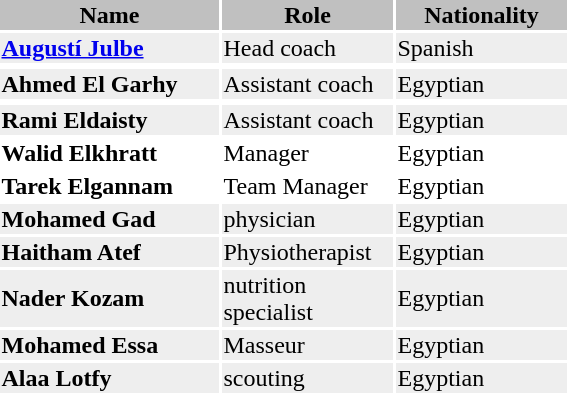<table class="toccolours">
<tr>
<th style="background:silver; width:9em;"><strong>Name</strong></th>
<th style="background:silver; width:7em;"><strong>Role</strong></th>
<th style="background:silver; width:7em;"><strong>Nationality</strong></th>
</tr>
<tr style="background:#eee;">
<td><strong><a href='#'>Augustí Julbe</a></strong></td>
<td>Head coach</td>
<td> Spanish</td>
</tr>
<tr>
</tr>
<tr style="background:#eee;">
<td><strong>Ahmed El Garhy</strong></td>
<td>Assistant coach</td>
<td> Egyptian</td>
</tr>
<tr>
</tr>
<tr style="background:#eee;">
<td><strong>Rami Eldaisty</strong></td>
<td>Assistant coach</td>
<td> Egyptian</td>
</tr>
<tr>
<td><strong>Walid Elkhratt</strong></td>
<td>Manager</td>
<td> Egyptian</td>
</tr>
<tr>
<td><strong>Tarek Elgannam</strong></td>
<td>Team Manager</td>
<td> Egyptian</td>
</tr>
<tr style="background:#eee;">
<td><strong>Mohamed Gad</strong></td>
<td>physician</td>
<td> Egyptian</td>
</tr>
<tr style="background:#eee;">
<td><strong>Haitham Atef</strong></td>
<td>Physiotherapist</td>
<td> Egyptian</td>
</tr>
<tr style="background:#eee;">
<td><strong>Nader Kozam</strong></td>
<td>nutrition specialist</td>
<td> Egyptian</td>
</tr>
<tr style="background:#eee;">
<td><strong>Mohamed Essa</strong></td>
<td>Masseur</td>
<td> Egyptian</td>
</tr>
<tr style="background:#eee;">
<td><strong>Alaa Lotfy</strong></td>
<td>scouting</td>
<td> Egyptian</td>
</tr>
<tr>
</tr>
</table>
